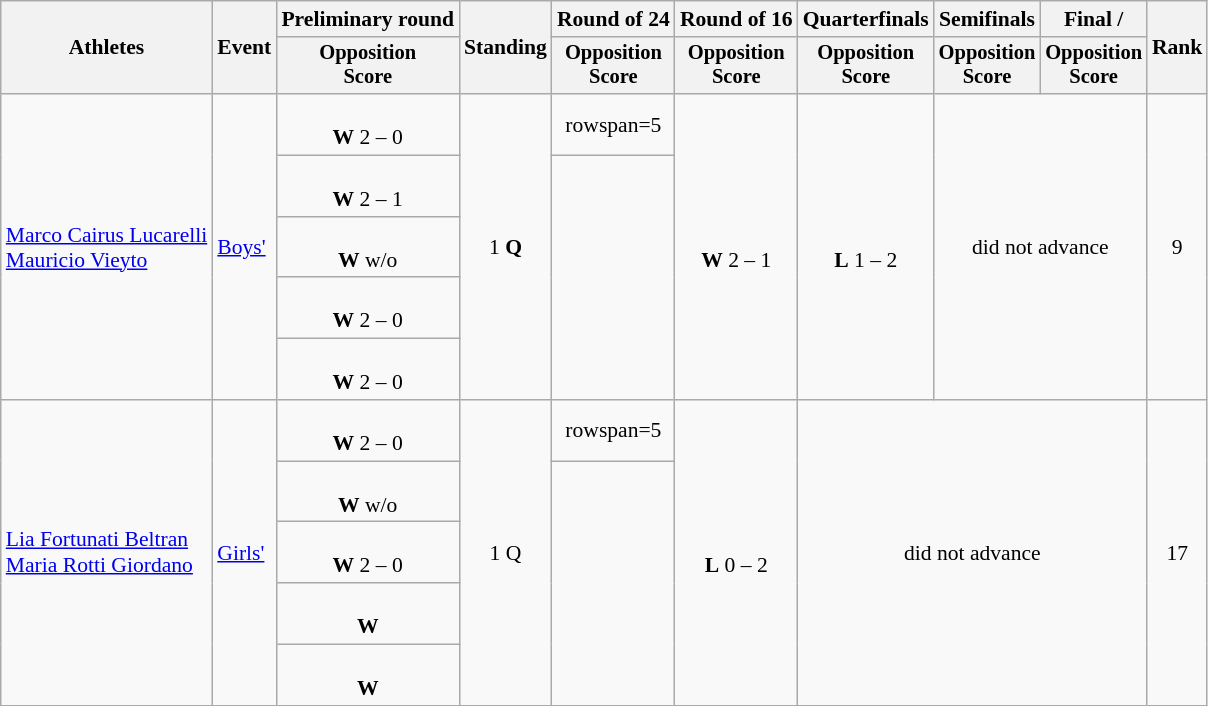<table class=wikitable style="font-size:90%">
<tr>
<th rowspan="2">Athletes</th>
<th rowspan="2">Event</th>
<th>Preliminary round</th>
<th rowspan="2">Standing</th>
<th>Round of 24</th>
<th>Round of 16</th>
<th>Quarterfinals</th>
<th>Semifinals</th>
<th>Final / </th>
<th rowspan=2>Rank</th>
</tr>
<tr style="font-size:95%">
<th>Opposition<br>Score</th>
<th>Opposition<br>Score</th>
<th>Opposition<br>Score</th>
<th>Opposition<br>Score</th>
<th>Opposition<br>Score</th>
<th>Opposition<br>Score</th>
</tr>
<tr align=center>
<td align=left rowspan=5><a href='#'>Marco Cairus Lucarelli</a><br><a href='#'>Mauricio Vieyto</a></td>
<td align=left rowspan=5><a href='#'>Boys'</a></td>
<td><br><strong>W</strong> 2 – 0</td>
<td rowspan=5>1 <strong>Q</strong></td>
<td>rowspan=5 </td>
<td rowspan=5><br><strong>W</strong> 2 – 1</td>
<td rowspan=5><br><strong>L</strong> 1 – 2</td>
<td rowspan=5 colspan=2>did not advance</td>
<td rowspan=5>9</td>
</tr>
<tr align=center>
<td><br><strong>W</strong> 2 – 1</td>
</tr>
<tr align=center>
<td><br><strong>W</strong> w/o</td>
</tr>
<tr align=center>
<td><br><strong>W</strong> 2 – 0</td>
</tr>
<tr align=center>
<td><br><strong>W</strong> 2 – 0</td>
</tr>
<tr align=center>
<td align=left rowspan=5><a href='#'>Lia Fortunati Beltran</a><br><a href='#'>Maria Rotti Giordano</a></td>
<td align=left rowspan=5><a href='#'>Girls'</a></td>
<td><br><strong>W</strong> 2 – 0</td>
<td rowspan=5>1 Q</td>
<td>rowspan=5 </td>
<td rowspan=5><br><strong>L</strong> 0 – 2</td>
<td rowspan=5 colspan=3>did not advance</td>
<td rowspan=5>17</td>
</tr>
<tr align=center>
<td><br><strong>W</strong> w/o</td>
</tr>
<tr align=center>
<td><br><strong>W</strong> 2 – 0</td>
</tr>
<tr align=center>
<td><br><strong>W</strong></td>
</tr>
<tr align=center>
<td><br><strong>W</strong></td>
</tr>
</table>
